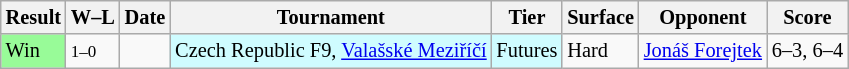<table class="sortable wikitable" style=font-size:85%>
<tr>
<th>Result</th>
<th class="unsortable">W–L</th>
<th>Date</th>
<th>Tournament</th>
<th>Tier</th>
<th>Surface</th>
<th>Opponent</th>
<th class="unsortable">Score</th>
</tr>
<tr>
<td bgcolor=98FB98>Win</td>
<td><small>1–0</small></td>
<td></td>
<td style="background:#cffcff;">Czech Republic F9, <a href='#'>Valašské Meziříčí</a></td>
<td style="background:#cffcff;">Futures</td>
<td>Hard</td>
<td> <a href='#'>Jonáš Forejtek</a></td>
<td>6–3, 6–4</td>
</tr>
</table>
